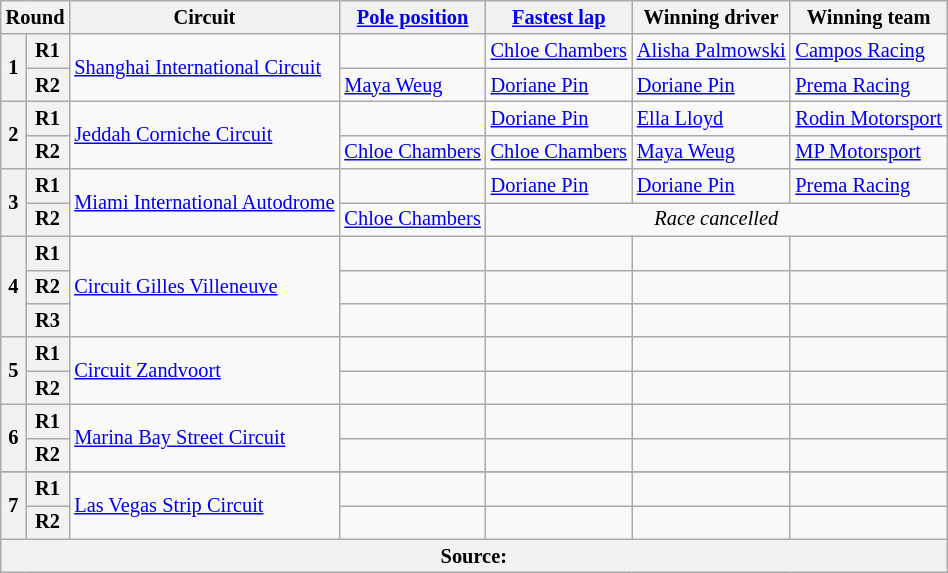<table class="wikitable" style="font-size: 85%;">
<tr>
<th colspan=2>Round</th>
<th>Circuit</th>
<th><a href='#'>Pole position</a></th>
<th><a href='#'>Fastest lap</a></th>
<th>Winning driver</th>
<th>Winning team</th>
</tr>
<tr>
<th rowspan=2>1</th>
<th>R1</th>
<td rowspan=2> <a href='#'>Shanghai International Circuit</a></td>
<td></td>
<td nowrap> <a href='#'>Chloe Chambers</a></td>
<td nowrap> <a href='#'>Alisha Palmowski</a></td>
<td nowrap> <a href='#'>Campos Racing</a></td>
</tr>
<tr>
<th>R2</th>
<td nowrap> <a href='#'>Maya Weug</a></td>
<td nowrap> <a href='#'>Doriane Pin</a></td>
<td nowrap> <a href='#'>Doriane Pin</a></td>
<td nowrap> <a href='#'>Prema Racing</a></td>
</tr>
<tr>
<th rowspan=2>2</th>
<th>R1</th>
<td rowspan=2> <a href='#'>Jeddah Corniche Circuit</a></td>
<td></td>
<td nowrap> <a href='#'>Doriane Pin</a></td>
<td nowrap> <a href='#'>Ella Lloyd</a></td>
<td nowrap> <a href='#'>Rodin Motorsport</a></td>
</tr>
<tr>
<th>R2</th>
<td nowrap> <a href='#'>Chloe Chambers</a></td>
<td nowrap> <a href='#'>Chloe Chambers</a></td>
<td nowrap> <a href='#'>Maya Weug</a></td>
<td nowrap> <a href='#'>MP Motorsport</a></td>
</tr>
<tr>
<th rowspan=2>3</th>
<th>R1</th>
<td rowspan=2 nowrap> <a href='#'>Miami International Autodrome</a></td>
<td nowrap></td>
<td nowrap> <a href='#'>Doriane Pin</a></td>
<td nowrap> <a href='#'>Doriane Pin</a></td>
<td nowrap> <a href='#'>Prema Racing</a></td>
</tr>
<tr>
<th>R2</th>
<td nowrap> <a href='#'>Chloe Chambers</a></td>
<td colspan=3 align=center><em>Race cancelled</em></td>
</tr>
<tr>
<th rowspan=3>4</th>
<th>R1</th>
<td rowspan=3> <a href='#'>Circuit Gilles Villeneuve</a></td>
<td nowrap></td>
<td nowrap></td>
<td nowrap></td>
<td nowrap></td>
</tr>
<tr>
<th>R2</th>
<td nowrap></td>
<td nowrap></td>
<td nowrap></td>
<td nowrap></td>
</tr>
<tr>
<th>R3</th>
<td nowrap></td>
<td nowrap></td>
<td nowrap></td>
<td nowrap></td>
</tr>
<tr>
<th rowspan=2>5</th>
<th>R1</th>
<td rowspan=2> <a href='#'>Circuit Zandvoort</a></td>
<td nowrap></td>
<td nowrap></td>
<td nowrap></td>
<td nowrap></td>
</tr>
<tr>
<th>R2</th>
<td nowrap></td>
<td nowrap></td>
<td nowrap></td>
<td nowrap></td>
</tr>
<tr>
<th rowspan=2>6</th>
<th>R1</th>
<td rowspan=2> <a href='#'>Marina Bay Street Circuit</a></td>
<td nowrap></td>
<td nowrap></td>
<td nowrap></td>
<td nowrap></td>
</tr>
<tr>
<th>R2</th>
<td nowrap></td>
<td nowrap></td>
<td nowrap></td>
<td nowrap></td>
</tr>
<tr>
</tr>
<tr>
<th rowspan=2>7</th>
<th>R1</th>
<td rowspan=2> <a href='#'>Las Vegas Strip Circuit</a></td>
<td nowrap></td>
<td nowrap></td>
<td nowrap></td>
<td nowrap></td>
</tr>
<tr>
<th>R2</th>
<td nowrap></td>
<td nowrap></td>
<td nowrap></td>
<td nowrap></td>
</tr>
<tr>
<th colspan="100">Source:</th>
</tr>
</table>
